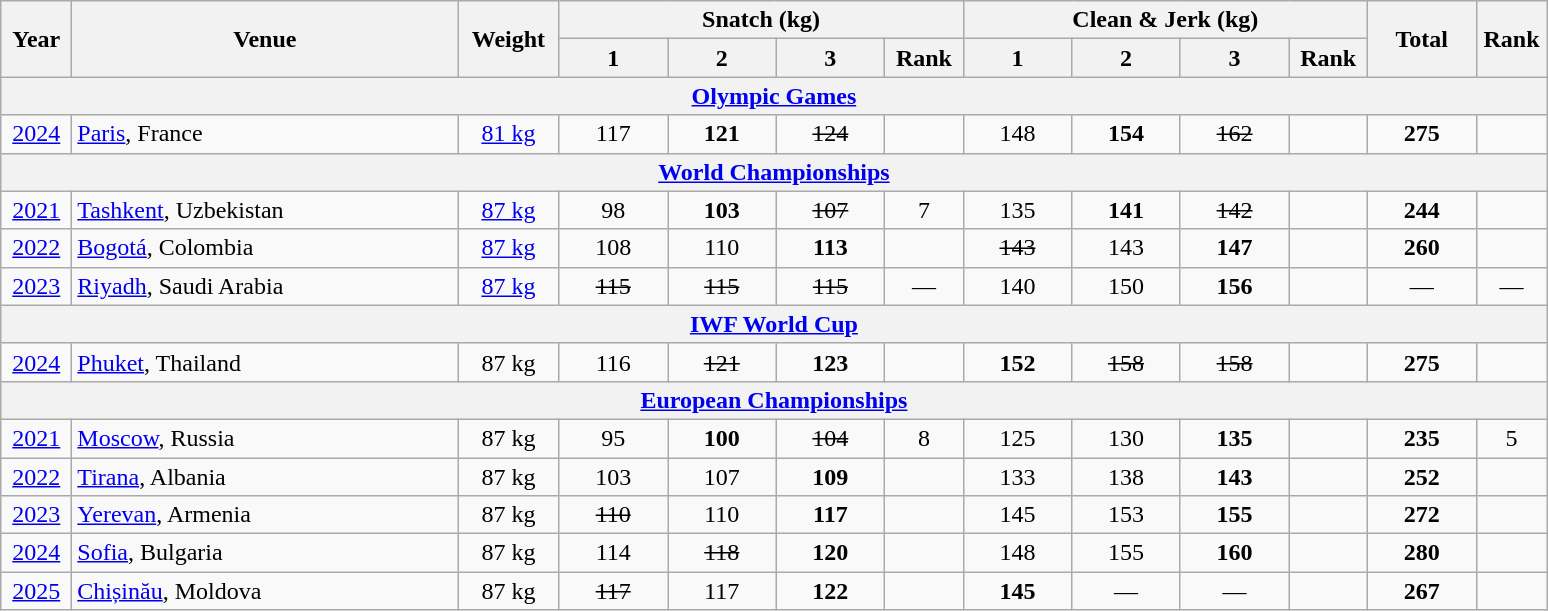<table class = "wikitable" style="text-align:center;">
<tr>
<th rowspan=2 width=40>Year</th>
<th rowspan=2 width=250>Venue</th>
<th rowspan=2 width=60>Weight</th>
<th colspan=4>Snatch (kg)</th>
<th colspan=4>Clean & Jerk (kg)</th>
<th rowspan=2 width=65>Total</th>
<th rowspan=2 width=40>Rank</th>
</tr>
<tr>
<th width=65>1</th>
<th width=65>2</th>
<th width=65>3</th>
<th width=45>Rank</th>
<th width=65>1</th>
<th width=65>2</th>
<th width=65>3</th>
<th width=45>Rank</th>
</tr>
<tr>
<th colspan=13><a href='#'>Olympic Games</a></th>
</tr>
<tr>
<td><a href='#'>2024</a></td>
<td align=left><a href='#'>Paris</a>, France</td>
<td><a href='#'>81 kg</a></td>
<td>117</td>
<td><strong>121</strong></td>
<td><s>124</s></td>
<td></td>
<td>148</td>
<td><strong>154</strong> </td>
<td><s>162</s></td>
<td></td>
<td><strong>275</strong> </td>
<td></td>
</tr>
<tr>
<th colspan=13><a href='#'>World Championships</a></th>
</tr>
<tr>
<td><a href='#'>2021</a></td>
<td align=left><a href='#'>Tashkent</a>, Uzbekistan</td>
<td><a href='#'>87 kg</a></td>
<td>98</td>
<td><strong>103</strong></td>
<td><s>107</s></td>
<td>7</td>
<td>135</td>
<td><strong>141</strong></td>
<td><s>142</s></td>
<td></td>
<td><strong>244</strong></td>
<td></td>
</tr>
<tr>
<td><a href='#'>2022</a></td>
<td align=left><a href='#'>Bogotá</a>, Colombia</td>
<td><a href='#'>87 kg</a></td>
<td>108</td>
<td>110</td>
<td><strong>113</strong></td>
<td></td>
<td><s>143</s></td>
<td>143</td>
<td><strong>147</strong></td>
<td></td>
<td><strong>260</strong></td>
<td></td>
</tr>
<tr>
<td><a href='#'>2023</a></td>
<td align=left><a href='#'>Riyadh</a>, Saudi Arabia</td>
<td><a href='#'>87 kg</a></td>
<td><s>115</s></td>
<td><s>115</s></td>
<td><s>115</s></td>
<td>—</td>
<td>140</td>
<td>150</td>
<td><strong>156</strong></td>
<td></td>
<td>—</td>
<td>—</td>
</tr>
<tr>
<th colspan=13><a href='#'>IWF World Cup</a></th>
</tr>
<tr>
<td><a href='#'>2024</a></td>
<td align=left><a href='#'>Phuket</a>, Thailand</td>
<td>87 kg</td>
<td>116</td>
<td><s>121</s></td>
<td><strong>123</strong></td>
<td></td>
<td><strong>152</strong></td>
<td><s>158</s></td>
<td><s>158</s></td>
<td></td>
<td><strong>275</strong></td>
<td></td>
</tr>
<tr>
<th colspan=13><a href='#'>European Championships</a></th>
</tr>
<tr>
<td><a href='#'>2021</a></td>
<td align=left><a href='#'>Moscow</a>, Russia</td>
<td>87 kg</td>
<td>95</td>
<td><strong>100</strong></td>
<td><s>104</s></td>
<td>8</td>
<td>125</td>
<td>130</td>
<td><strong>135</strong></td>
<td></td>
<td><strong>235</strong></td>
<td>5</td>
</tr>
<tr>
<td><a href='#'>2022</a></td>
<td align=left><a href='#'>Tirana</a>, Albania</td>
<td>87 kg</td>
<td>103</td>
<td>107</td>
<td><strong>109</strong></td>
<td></td>
<td>133</td>
<td>138</td>
<td><strong>143</strong></td>
<td></td>
<td><strong>252</strong></td>
<td></td>
</tr>
<tr>
<td><a href='#'>2023</a></td>
<td align=left><a href='#'>Yerevan</a>, Armenia</td>
<td>87 kg</td>
<td><s>110</s></td>
<td>110</td>
<td><strong>117</strong></td>
<td></td>
<td>145</td>
<td>153</td>
<td><strong>155</strong></td>
<td></td>
<td><strong>272</strong></td>
<td></td>
</tr>
<tr>
<td><a href='#'>2024</a></td>
<td align=left><a href='#'>Sofia</a>, Bulgaria</td>
<td>87 kg</td>
<td>114</td>
<td><s>118</s></td>
<td><strong>120</strong></td>
<td></td>
<td>148</td>
<td>155</td>
<td><strong>160</strong></td>
<td></td>
<td><strong>280</strong></td>
<td></td>
</tr>
<tr>
<td><a href='#'>2025</a></td>
<td align=left><a href='#'>Chișinău</a>, Moldova</td>
<td>87 kg</td>
<td><s>117</s></td>
<td>117</td>
<td><strong>122</strong></td>
<td></td>
<td><strong>145</strong></td>
<td>—</td>
<td>—</td>
<td></td>
<td><strong>267</strong></td>
<td></td>
</tr>
</table>
